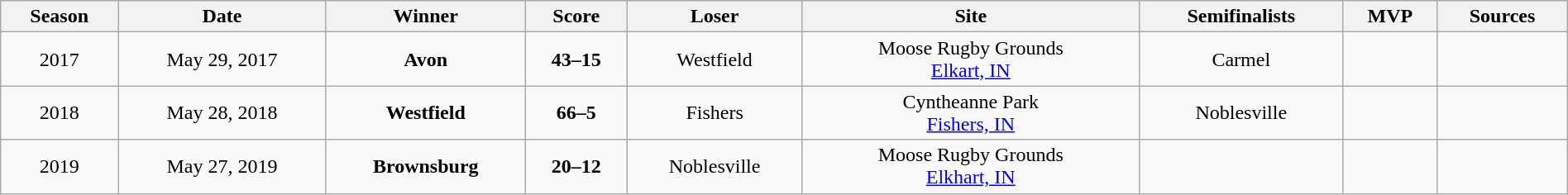<table class="wikitable" style="width:100%;">
<tr>
<th>Season</th>
<th>Date</th>
<th>Winner</th>
<th>Score</th>
<th>Loser</th>
<th>Site</th>
<th>Semifinalists</th>
<th>MVP</th>
<th>Sources</th>
</tr>
<tr>
<td align=center>2017</td>
<td align=center>May 29, 2017</td>
<td align=center><strong>Avon</strong></td>
<td align=center><strong>43–15</strong></td>
<td align=center>Westfield</td>
<td align=center>Moose Rugby Grounds<br><a href='#'>Elkart, IN</a></td>
<td align=center>Carmel</td>
<td align=center></td>
<td align=center></td>
</tr>
<tr>
<td align=center>2018</td>
<td align=center>May 28, 2018</td>
<td align=center><strong>Westfield</strong></td>
<td align=center><strong>66–5</strong></td>
<td align=center>Fishers</td>
<td align=center>Cyntheanne Park<br><a href='#'>Fishers, IN</a></td>
<td align=center>Noblesville</td>
<td align=center></td>
<td align=center></td>
</tr>
<tr>
<td align=center>2019</td>
<td align=center>May 27, 2019</td>
<td align=center><strong>Brownsburg</strong></td>
<td align=center><strong>20–12</strong></td>
<td align=center>Noblesville</td>
<td align=center>Moose Rugby Grounds<br><a href='#'>Elkhart, IN</a></td>
<td align=center></td>
<td align=center></td>
<td align=center></td>
</tr>
</table>
